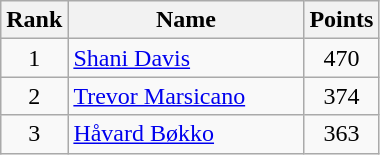<table class="wikitable" border="1">
<tr>
<th width=30>Rank</th>
<th width=150>Name</th>
<th width=25>Points</th>
</tr>
<tr>
<td align=center>1</td>
<td> <a href='#'>Shani Davis</a></td>
<td align=center>470</td>
</tr>
<tr>
<td align=center>2</td>
<td> <a href='#'>Trevor Marsicano</a></td>
<td align=center>374</td>
</tr>
<tr>
<td align=center>3</td>
<td> <a href='#'>Håvard Bøkko</a></td>
<td align=center>363</td>
</tr>
</table>
